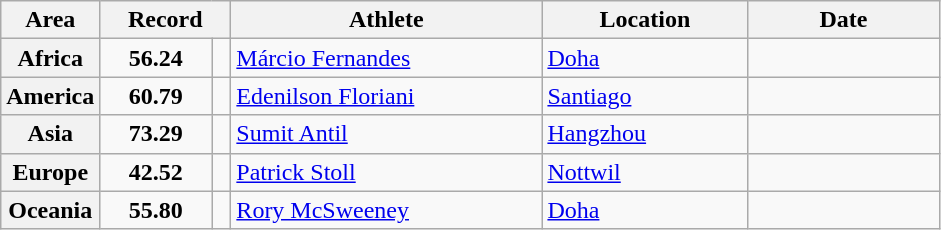<table class="wikitable">
<tr>
<th width="45">Area</th>
<th width="80" colspan="2">Record</th>
<th width="200">Athlete</th>
<th width="130">Location</th>
<th width="120">Date</th>
</tr>
<tr>
<th>Africa</th>
<td align="center"><strong>56.24</strong></td>
<td align="center"></td>
<td> <a href='#'>Márcio Fernandes</a></td>
<td> <a href='#'>Doha</a></td>
<td align="right"></td>
</tr>
<tr>
<th>America</th>
<td align="center"><strong>60.79</strong></td>
<td align="center"></td>
<td> <a href='#'>Edenilson Floriani</a></td>
<td> <a href='#'>Santiago</a></td>
<td align="right"></td>
</tr>
<tr>
<th>Asia</th>
<td align="center"><strong>73.29</strong></td>
<td align="center"><strong></strong></td>
<td> <a href='#'>Sumit Antil</a></td>
<td> <a href='#'>Hangzhou</a></td>
<td align="right"></td>
</tr>
<tr>
<th>Europe</th>
<td align="center"><strong>42.52</strong></td>
<td align="center"></td>
<td> <a href='#'>Patrick Stoll</a></td>
<td> <a href='#'>Nottwil</a></td>
<td align="right"></td>
</tr>
<tr>
<th>Oceania</th>
<td align="center"><strong>55.80</strong></td>
<td align="center"></td>
<td> <a href='#'>Rory McSweeney</a></td>
<td> <a href='#'>Doha</a></td>
<td align="right"></td>
</tr>
</table>
